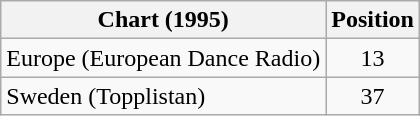<table class="wikitable sortable">
<tr>
<th>Chart (1995)</th>
<th>Position</th>
</tr>
<tr>
<td>Europe (European Dance Radio)</td>
<td style="text-align:center;">13</td>
</tr>
<tr>
<td>Sweden (Topplistan)</td>
<td style="text-align:center;">37</td>
</tr>
</table>
